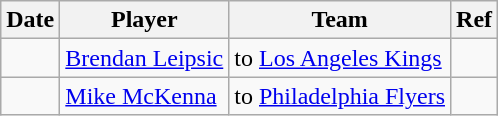<table class="wikitable">
<tr>
<th>Date</th>
<th>Player</th>
<th>Team</th>
<th>Ref</th>
</tr>
<tr>
<td></td>
<td><a href='#'>Brendan Leipsic</a></td>
<td>to <a href='#'>Los Angeles Kings</a></td>
<td></td>
</tr>
<tr>
<td></td>
<td><a href='#'>Mike McKenna</a></td>
<td>to <a href='#'>Philadelphia Flyers</a></td>
<td></td>
</tr>
</table>
